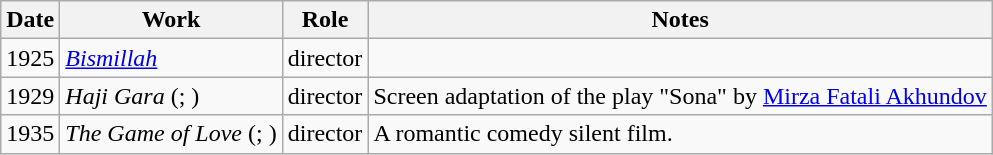<table class="wikitable sortable">
<tr>
<th>Date</th>
<th>Work</th>
<th>Role</th>
<th>Notes</th>
</tr>
<tr>
<td>1925</td>
<td><em><a href='#'>Bismillah</a></em></td>
<td>director</td>
<td></td>
</tr>
<tr>
<td>1929</td>
<td><em>Haji Gara</em> (; )</td>
<td>director</td>
<td>Screen adaptation of the play "Sona" by <a href='#'>Mirza Fatali Akhundov</a></td>
</tr>
<tr>
<td>1935</td>
<td><em>The Game of Love</em> (; )</td>
<td>director</td>
<td>A romantic comedy silent film.</td>
</tr>
</table>
